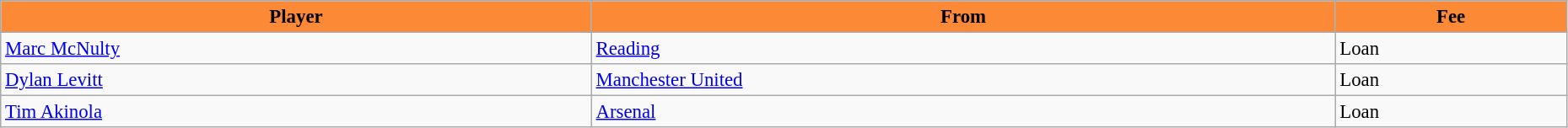<table class="wikitable" style="text-align:left; font-size:95%;width:98%;">
<tr>
<th style="background:#FC8936; color:black;">Player</th>
<th style="background:#FC8936; color:black;">From</th>
<th style="background:#FC8936; color:black;">Fee</th>
</tr>
<tr>
<td> <a href='#'>Marc McNulty</a></td>
<td> <a href='#'>Reading</a></td>
<td>Loan</td>
</tr>
<tr>
<td> <a href='#'>Dylan Levitt</a></td>
<td> <a href='#'>Manchester United</a></td>
<td>Loan</td>
</tr>
<tr>
<td> <a href='#'>Tim Akinola</a></td>
<td> <a href='#'>Arsenal</a></td>
<td>Loan</td>
</tr>
</table>
